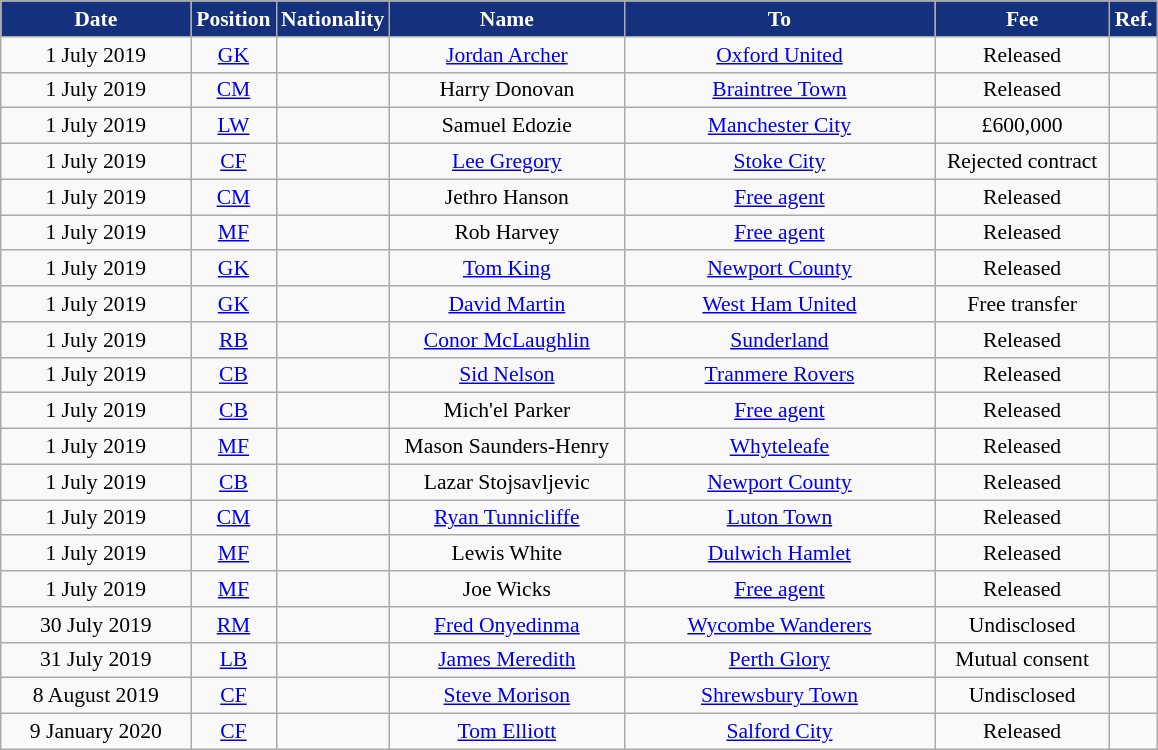<table class="wikitable"  style="text-align:center; font-size:90%; ">
<tr>
<th style="background:#15317E; color:#FFFFFF; width:120px;">Date</th>
<th style="background:#15317E; color:#FFFFFF; width:50px;">Position</th>
<th style="background:#15317E; color:#FFFFFF; width:50px;">Nationality</th>
<th style="background:#15317E; color:#FFFFFF; width:150px;">Name</th>
<th style="background:#15317E; color:#FFFFFF; width:200px;">To</th>
<th style="background:#15317E; color:#FFFFFF; width:110px;">Fee</th>
<th style="background:#15317E; color:#FFFFFF; width:25px;">Ref.</th>
</tr>
<tr>
<td>1 July 2019</td>
<td><a href='#'>GK</a></td>
<td></td>
<td><a href='#'>Jordan Archer</a></td>
<td> <a href='#'>Oxford United</a></td>
<td>Released</td>
<td></td>
</tr>
<tr>
<td>1 July 2019</td>
<td><a href='#'>CM</a></td>
<td></td>
<td>Harry Donovan</td>
<td> <a href='#'>Braintree Town</a></td>
<td>Released</td>
<td></td>
</tr>
<tr>
<td>1 July 2019</td>
<td><a href='#'>LW</a></td>
<td></td>
<td>Samuel Edozie</td>
<td> <a href='#'>Manchester City</a></td>
<td>£600,000</td>
<td></td>
</tr>
<tr>
<td>1 July 2019</td>
<td><a href='#'>CF</a></td>
<td></td>
<td><a href='#'>Lee Gregory</a></td>
<td> <a href='#'>Stoke City</a></td>
<td>Rejected contract</td>
<td></td>
</tr>
<tr>
<td>1 July 2019</td>
<td><a href='#'>CM</a></td>
<td></td>
<td>Jethro Hanson</td>
<td> <a href='#'>Free agent</a></td>
<td>Released</td>
<td></td>
</tr>
<tr>
<td>1 July 2019</td>
<td><a href='#'>MF</a></td>
<td></td>
<td>Rob Harvey</td>
<td> <a href='#'>Free agent</a></td>
<td>Released</td>
<td></td>
</tr>
<tr>
<td>1 July 2019</td>
<td><a href='#'>GK</a></td>
<td></td>
<td><a href='#'>Tom King</a></td>
<td> <a href='#'>Newport County</a></td>
<td>Released</td>
<td></td>
</tr>
<tr>
<td>1 July 2019</td>
<td><a href='#'>GK</a></td>
<td></td>
<td><a href='#'>David Martin</a></td>
<td> <a href='#'>West Ham United</a></td>
<td>Free transfer</td>
<td></td>
</tr>
<tr>
<td>1 July 2019</td>
<td><a href='#'>RB</a></td>
<td></td>
<td><a href='#'>Conor McLaughlin</a></td>
<td> <a href='#'>Sunderland</a></td>
<td>Released</td>
<td></td>
</tr>
<tr>
<td>1 July 2019</td>
<td><a href='#'>CB</a></td>
<td></td>
<td><a href='#'>Sid Nelson</a></td>
<td> <a href='#'>Tranmere Rovers</a></td>
<td>Released</td>
<td></td>
</tr>
<tr>
<td>1 July 2019</td>
<td><a href='#'>CB</a></td>
<td></td>
<td>Mich'el Parker</td>
<td> <a href='#'>Free agent</a></td>
<td>Released</td>
<td></td>
</tr>
<tr>
<td>1 July 2019</td>
<td><a href='#'>MF</a></td>
<td></td>
<td>Mason Saunders-Henry</td>
<td> <a href='#'>Whyteleafe</a></td>
<td>Released</td>
<td></td>
</tr>
<tr>
<td>1 July 2019</td>
<td><a href='#'>CB</a></td>
<td></td>
<td>Lazar Stojsavljevic</td>
<td> <a href='#'>Newport County</a></td>
<td>Released</td>
<td></td>
</tr>
<tr>
<td>1 July 2019</td>
<td><a href='#'>CM</a></td>
<td></td>
<td><a href='#'>Ryan Tunnicliffe</a></td>
<td> <a href='#'>Luton Town</a></td>
<td>Released</td>
<td></td>
</tr>
<tr>
<td>1 July 2019</td>
<td><a href='#'>MF</a></td>
<td></td>
<td>Lewis White</td>
<td> <a href='#'>Dulwich Hamlet</a></td>
<td>Released</td>
<td></td>
</tr>
<tr>
<td>1 July 2019</td>
<td><a href='#'>MF</a></td>
<td></td>
<td>Joe Wicks</td>
<td> <a href='#'>Free agent</a></td>
<td>Released</td>
<td></td>
</tr>
<tr>
<td>30 July 2019</td>
<td><a href='#'>RM</a></td>
<td></td>
<td><a href='#'>Fred Onyedinma</a></td>
<td> <a href='#'>Wycombe Wanderers</a></td>
<td>Undisclosed</td>
<td></td>
</tr>
<tr>
<td>31 July 2019</td>
<td><a href='#'>LB</a></td>
<td></td>
<td><a href='#'>James Meredith</a></td>
<td> <a href='#'>Perth Glory</a></td>
<td>Mutual consent</td>
<td></td>
</tr>
<tr>
<td>8 August 2019</td>
<td><a href='#'>CF</a></td>
<td></td>
<td><a href='#'>Steve Morison</a></td>
<td> <a href='#'>Shrewsbury Town</a></td>
<td>Undisclosed</td>
<td></td>
</tr>
<tr>
<td>9 January 2020</td>
<td><a href='#'>CF</a></td>
<td></td>
<td><a href='#'>Tom Elliott</a></td>
<td> <a href='#'>Salford City</a></td>
<td>Released</td>
<td></td>
</tr>
</table>
